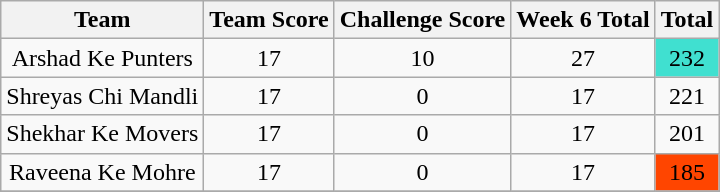<table class="wikitable">
<tr align="center">
<th>Team</th>
<th>Team Score</th>
<th>Challenge Score</th>
<th>Week 6 Total</th>
<th>Total</th>
</tr>
<tr align="center">
<td>Arshad Ke Punters</td>
<td>17</td>
<td>10</td>
<td>27</td>
<td style="background: #40E0D0">232</td>
</tr>
<tr align="center">
<td>Shreyas Chi Mandli</td>
<td>17</td>
<td>0</td>
<td>17</td>
<td>221</td>
</tr>
<tr align="center">
<td>Shekhar Ke Movers</td>
<td>17</td>
<td>0</td>
<td>17</td>
<td>201</td>
</tr>
<tr align="center">
<td>Raveena Ke Mohre</td>
<td>17</td>
<td>0</td>
<td>17</td>
<td style="background:#FF4500">185</td>
</tr>
<tr align="center">
</tr>
</table>
